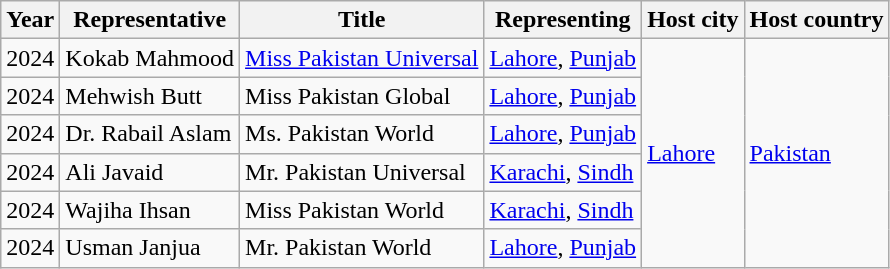<table class="wikitable">
<tr>
<th>Year</th>
<th>Representative</th>
<th>Title</th>
<th>Representing</th>
<th>Host city</th>
<th>Host country</th>
</tr>
<tr>
<td>2024</td>
<td>Kokab Mahmood</td>
<td><a href='#'>Miss Pakistan Universal</a></td>
<td><a href='#'>Lahore</a>, <a href='#'>Punjab</a></td>
<td rowspan=8><a href='#'>Lahore</a></td>
<td rowspan=8><a href='#'>Pakistan</a></td>
</tr>
<tr>
<td>2024</td>
<td>Mehwish Butt</td>
<td>Miss Pakistan Global</td>
<td><a href='#'>Lahore</a>, <a href='#'>Punjab</a></td>
</tr>
<tr>
<td>2024</td>
<td>Dr. Rabail Aslam</td>
<td>Ms. Pakistan World</td>
<td><a href='#'>Lahore</a>, <a href='#'>Punjab</a></td>
</tr>
<tr>
<td>2024</td>
<td>Ali Javaid</td>
<td>Mr. Pakistan Universal</td>
<td><a href='#'>Karachi</a>, <a href='#'>Sindh</a></td>
</tr>
<tr>
<td>2024</td>
<td>Wajiha Ihsan</td>
<td>Miss Pakistan World</td>
<td><a href='#'>Karachi</a>, <a href='#'>Sindh</a></td>
</tr>
<tr>
<td>2024</td>
<td>Usman Janjua</td>
<td>Mr. Pakistan World</td>
<td><a href='#'>Lahore</a>, <a href='#'>Punjab</a></td>
</tr>
</table>
